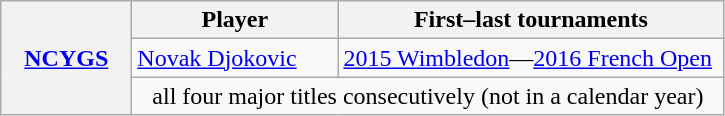<table class="wikitable nowrap">
<tr>
<th rowspan="3" width="80"><a href='#'>NCYGS</a></th>
<th>Player</th>
<th>First–last tournaments</th>
</tr>
<tr>
<td width="130"> <a href='#'>Novak Djokovic</a></td>
<td width="250"><a href='#'>2015 Wimbledon</a>—<a href='#'>2016 French Open</a></td>
</tr>
<tr>
<td colspan=2 align=center>all four major titles consecutively (not in a calendar year)</td>
</tr>
</table>
